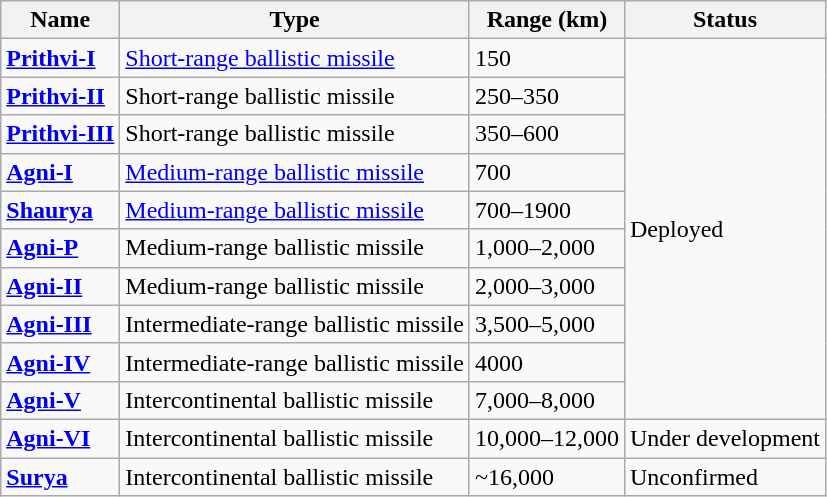<table class="wikitable">
<tr>
<th>Name</th>
<th>Type</th>
<th>Range (km)</th>
<th>Status</th>
</tr>
<tr>
<td><strong><a href='#'>Prithvi-I</a></strong></td>
<td><a href='#'>Short-range ballistic missile</a></td>
<td>150</td>
<td rowspan="10">Deployed</td>
</tr>
<tr>
<td><strong><a href='#'>Prithvi-II</a></strong></td>
<td>Short-range ballistic missile</td>
<td>250–350</td>
</tr>
<tr>
<td><strong><a href='#'>Prithvi-III</a></strong></td>
<td>Short-range ballistic missile</td>
<td>350–600</td>
</tr>
<tr>
<td><strong><a href='#'>Agni-I</a></strong></td>
<td><a href='#'>Medium-range ballistic missile</a></td>
<td>700</td>
</tr>
<tr>
<td><strong><a href='#'>Shaurya</a></strong></td>
<td><a href='#'>Medium-range ballistic missile</a></td>
<td>700–1900</td>
</tr>
<tr>
<td><strong><a href='#'>Agni-P</a></strong></td>
<td>Medium-range ballistic missile</td>
<td>1,000–2,000</td>
</tr>
<tr>
<td><strong><a href='#'>Agni-II</a></strong></td>
<td>Medium-range ballistic missile</td>
<td>2,000–3,000</td>
</tr>
<tr>
<td><strong><a href='#'>Agni-III</a></strong></td>
<td>Intermediate-range ballistic missile</td>
<td>3,500–5,000</td>
</tr>
<tr>
<td><strong><a href='#'>Agni-IV</a></strong></td>
<td>Intermediate-range ballistic missile</td>
<td>4000</td>
</tr>
<tr>
<td><strong><a href='#'>Agni-V</a></strong></td>
<td>Intercontinental ballistic missile</td>
<td>7,000–8,000</td>
</tr>
<tr>
<td><strong><a href='#'>Agni-VI</a></strong></td>
<td>Intercontinental ballistic missile</td>
<td>10,000–12,000</td>
<td>Under development</td>
</tr>
<tr>
<td><a href='#'><strong>Surya</strong></a></td>
<td>Intercontinental ballistic missile</td>
<td>~16,000</td>
<td>Unconfirmed</td>
</tr>
</table>
